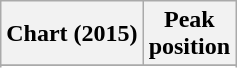<table class="wikitable sortable plainrowheaders" style="text-align:center">
<tr>
<th scope="col">Chart (2015)</th>
<th scope="col">Peak<br> position</th>
</tr>
<tr>
</tr>
<tr>
</tr>
<tr>
</tr>
</table>
